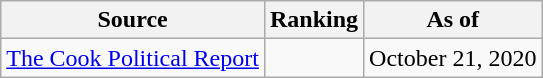<table class="wikitable" style="text-align:center">
<tr>
<th>Source</th>
<th>Ranking</th>
<th>As of</th>
</tr>
<tr>
<td align=left><a href='#'>The Cook Political Report</a></td>
<td></td>
<td>October 21, 2020</td>
</tr>
</table>
